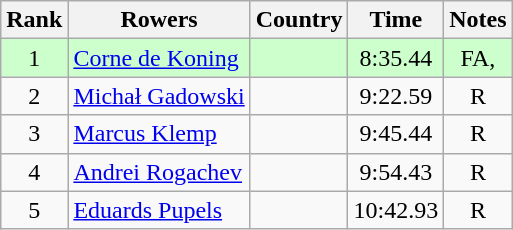<table class="wikitable" style="text-align:center">
<tr>
<th>Rank</th>
<th>Rowers</th>
<th>Country</th>
<th>Time</th>
<th>Notes</th>
</tr>
<tr bgcolor=ccffcc>
<td>1</td>
<td align="left"><a href='#'>Corne de Koning</a></td>
<td align="left"></td>
<td>8:35.44</td>
<td>FA, <strong></strong></td>
</tr>
<tr>
<td>2</td>
<td align="left"><a href='#'>Michał Gadowski</a></td>
<td align="left"></td>
<td>9:22.59</td>
<td>R</td>
</tr>
<tr>
<td>3</td>
<td align="left"><a href='#'>Marcus Klemp</a></td>
<td align="left"></td>
<td>9:45.44</td>
<td>R</td>
</tr>
<tr>
<td>4</td>
<td align="left"><a href='#'>Andrei Rogachev</a></td>
<td align="left"></td>
<td>9:54.43</td>
<td>R</td>
</tr>
<tr>
<td>5</td>
<td align="left"><a href='#'>Eduards Pupels</a></td>
<td align="left"></td>
<td>10:42.93</td>
<td>R</td>
</tr>
</table>
